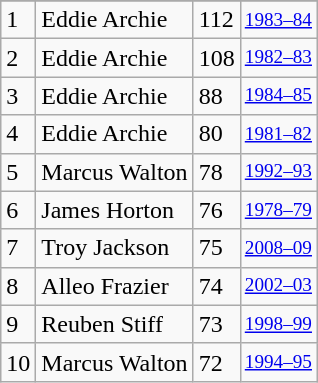<table class="wikitable">
<tr>
</tr>
<tr>
<td>1</td>
<td>Eddie Archie</td>
<td>112</td>
<td style="font-size:80%;"><a href='#'>1983–84</a></td>
</tr>
<tr>
<td>2</td>
<td>Eddie Archie</td>
<td>108</td>
<td style="font-size:80%;"><a href='#'>1982–83</a></td>
</tr>
<tr>
<td>3</td>
<td>Eddie Archie</td>
<td>88</td>
<td style="font-size:80%;"><a href='#'>1984–85</a></td>
</tr>
<tr>
<td>4</td>
<td>Eddie Archie</td>
<td>80</td>
<td style="font-size:80%;"><a href='#'>1981–82</a></td>
</tr>
<tr>
<td>5</td>
<td>Marcus Walton</td>
<td>78</td>
<td style="font-size:80%;"><a href='#'>1992–93</a></td>
</tr>
<tr>
<td>6</td>
<td>James Horton</td>
<td>76</td>
<td style="font-size:80%;"><a href='#'>1978–79</a></td>
</tr>
<tr>
<td>7</td>
<td>Troy Jackson</td>
<td>75</td>
<td style="font-size:80%;"><a href='#'>2008–09</a></td>
</tr>
<tr>
<td>8</td>
<td>Alleo Frazier</td>
<td>74</td>
<td style="font-size:80%;"><a href='#'>2002–03</a></td>
</tr>
<tr>
<td>9</td>
<td>Reuben Stiff</td>
<td>73</td>
<td style="font-size:80%;"><a href='#'>1998–99</a></td>
</tr>
<tr>
<td>10</td>
<td>Marcus Walton</td>
<td>72</td>
<td style="font-size:80%;"><a href='#'>1994–95</a></td>
</tr>
</table>
